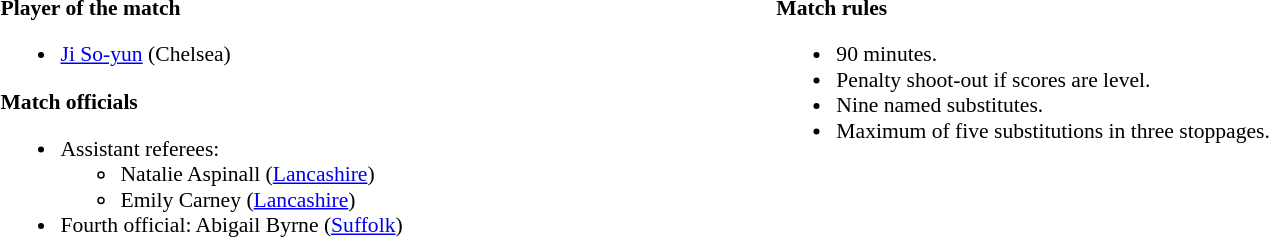<table width=82% style="font-size:90%">
<tr>
<td width=50% valign=top><br><strong>Player of the match</strong><ul><li><a href='#'>Ji So-yun</a> (Chelsea)</li></ul><strong>Match officials</strong><ul><li>Assistant referees:<ul><li>Natalie Aspinall (<a href='#'>Lancashire</a>)</li><li>Emily Carney (<a href='#'>Lancashire</a>)</li></ul></li><li>Fourth official: Abigail Byrne (<a href='#'>Suffolk</a>)</li></ul></td>
<td width=50% valign=top><br><strong>Match rules</strong><ul><li>90 minutes.</li><li>Penalty shoot-out if scores are level.</li><li>Nine named substitutes.</li><li>Maximum of five substitutions in three stoppages.</li></ul></td>
</tr>
</table>
